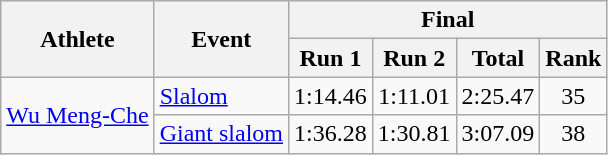<table class="wikitable">
<tr>
<th rowspan="2">Athlete</th>
<th rowspan="2">Event</th>
<th colspan="4">Final</th>
</tr>
<tr>
<th>Run 1</th>
<th>Run 2</th>
<th>Total</th>
<th>Rank</th>
</tr>
<tr>
<td rowspan=2><a href='#'>Wu Meng-Che</a></td>
<td><a href='#'>Slalom</a></td>
<td align="center">1:14.46</td>
<td align="center">1:11.01</td>
<td align="center">2:25.47</td>
<td align="center">35</td>
</tr>
<tr>
<td><a href='#'>Giant slalom</a></td>
<td align="center">1:36.28</td>
<td align="center">1:30.81</td>
<td align="center">3:07.09</td>
<td align="center">38</td>
</tr>
</table>
